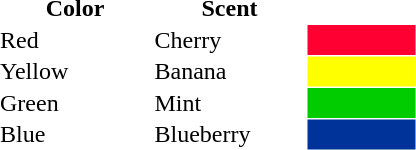<table border="0" cellspacing="1" cellpadding="1">
<tr>
<th width="100">Color</th>
<th width="100">Scent</th>
<th width="70"> </th>
</tr>
<tr>
<td>Red</td>
<td>Cherry</td>
<td bgcolor="#FF0033" width="35"> </td>
</tr>
<tr>
<td>Yellow</td>
<td>Banana</td>
<td bgcolor="#FFFF00" width="35"> </td>
</tr>
<tr>
<td>Green</td>
<td>Mint</td>
<td bgcolor="#00CC00" width="35"> </td>
</tr>
<tr>
<td>Blue</td>
<td>Blueberry</td>
<td bgcolor="#003399" width="35"> </td>
</tr>
</table>
